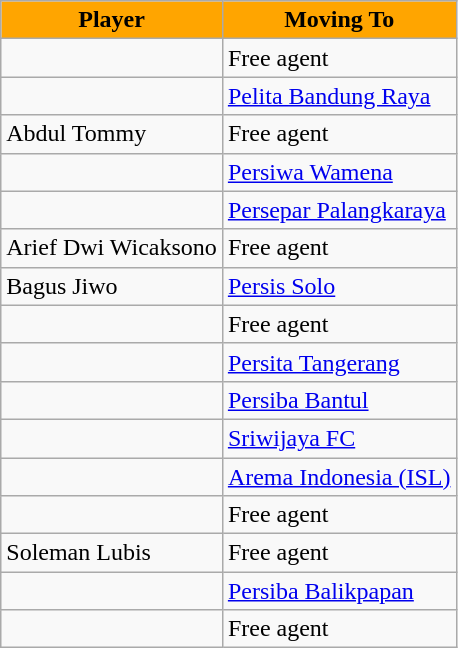<table class="wikitable sortable">
<tr>
<th style="background-color:Orange; color:Black;" scope=col>Player</th>
<th style="background-color:Orange; color:Black;" scope=col>Moving To</th>
</tr>
<tr>
<td> </td>
<td>Free agent</td>
</tr>
<tr>
<td> </td>
<td> <a href='#'>Pelita Bandung Raya</a></td>
</tr>
<tr>
<td> Abdul Tommy</td>
<td>Free agent</td>
</tr>
<tr>
<td> </td>
<td> <a href='#'>Persiwa Wamena</a></td>
</tr>
<tr>
<td> </td>
<td> <a href='#'>Persepar Palangkaraya</a></td>
</tr>
<tr>
<td> Arief Dwi Wicaksono</td>
<td>Free agent</td>
</tr>
<tr>
<td> Bagus Jiwo</td>
<td> <a href='#'>Persis Solo</a></td>
</tr>
<tr>
<td> </td>
<td>Free agent</td>
</tr>
<tr>
<td> </td>
<td> <a href='#'>Persita Tangerang</a></td>
</tr>
<tr>
<td> </td>
<td> <a href='#'>Persiba Bantul</a></td>
</tr>
<tr>
<td> </td>
<td> <a href='#'>Sriwijaya FC</a></td>
</tr>
<tr>
<td> </td>
<td> <a href='#'>Arema Indonesia (ISL)</a></td>
</tr>
<tr>
<td> </td>
<td>Free agent</td>
</tr>
<tr>
<td> Soleman Lubis</td>
<td>Free agent</td>
</tr>
<tr>
<td> </td>
<td> <a href='#'>Persiba Balikpapan</a></td>
</tr>
<tr>
<td> </td>
<td>Free agent</td>
</tr>
</table>
